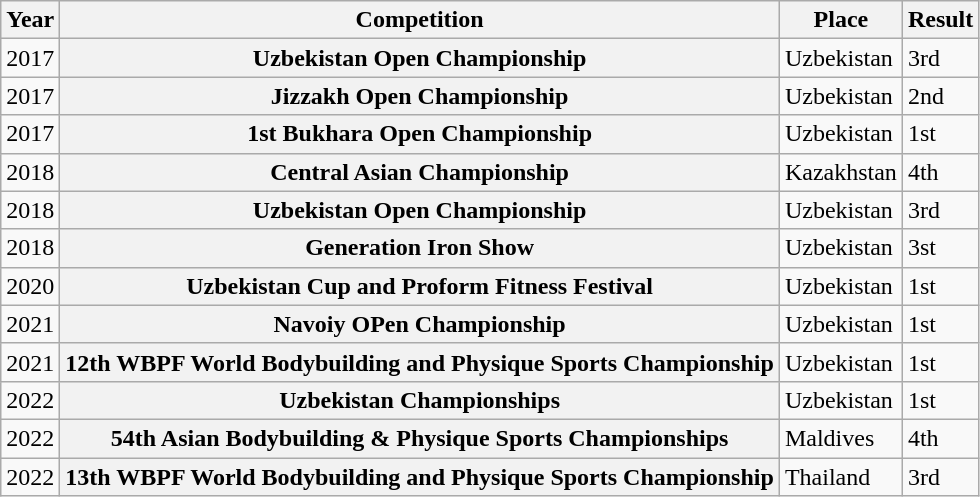<table class="wikitable">
<tr>
<th>Year</th>
<th>Competition</th>
<th>Place</th>
<th>Result</th>
</tr>
<tr>
<td>2017</td>
<th>Uzbekistan Open Championship</th>
<td>Uzbekistan</td>
<td>3rd</td>
</tr>
<tr>
<td>2017</td>
<th>Jizzakh Open Championship</th>
<td>Uzbekistan</td>
<td>2nd</td>
</tr>
<tr>
<td>2017</td>
<th>1st Bukhara Open Championship</th>
<td>Uzbekistan</td>
<td>1st</td>
</tr>
<tr>
<td>2018</td>
<th>Central Asian Championship</th>
<td>Kazakhstan</td>
<td>4th</td>
</tr>
<tr>
<td>2018</td>
<th>Uzbekistan Open Championship</th>
<td>Uzbekistan</td>
<td>3rd</td>
</tr>
<tr>
<td>2018</td>
<th>Generation Iron Show</th>
<td>Uzbekistan</td>
<td>3st</td>
</tr>
<tr>
<td>2020</td>
<th>Uzbekistan Cup and Proform Fitness Festival</th>
<td>Uzbekistan</td>
<td>1st</td>
</tr>
<tr>
<td>2021</td>
<th>Navoiy OPen Championship</th>
<td>Uzbekistan</td>
<td>1st</td>
</tr>
<tr>
<td>2021</td>
<th>12th WBPF World Bodybuilding and Physique Sports Championship</th>
<td>Uzbekistan</td>
<td>1st</td>
</tr>
<tr>
<td>2022</td>
<th>Uzbekistan Championships</th>
<td>Uzbekistan</td>
<td>1st</td>
</tr>
<tr>
<td>2022</td>
<th>54th Asian Bodybuilding & Physique Sports Championships</th>
<td>Maldives</td>
<td>4th</td>
</tr>
<tr>
<td>2022</td>
<th>13th WBPF World Bodybuilding and Physique Sports Championship</th>
<td>Thailand</td>
<td>3rd</td>
</tr>
</table>
